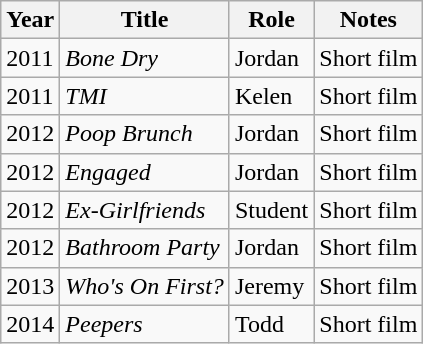<table class="wikitable sortable">
<tr>
<th>Year</th>
<th>Title</th>
<th>Role</th>
<th class="unsortable">Notes</th>
</tr>
<tr>
<td>2011</td>
<td><em>Bone Dry</em></td>
<td>Jordan</td>
<td>Short film</td>
</tr>
<tr>
<td>2011</td>
<td><em>TMI</em></td>
<td>Kelen</td>
<td>Short film</td>
</tr>
<tr>
<td>2012</td>
<td><em>Poop Brunch</em></td>
<td>Jordan</td>
<td>Short film</td>
</tr>
<tr>
<td>2012</td>
<td><em>Engaged</em></td>
<td>Jordan</td>
<td>Short film</td>
</tr>
<tr>
<td>2012</td>
<td><em>Ex-Girlfriends</em></td>
<td>Student</td>
<td>Short film</td>
</tr>
<tr>
<td>2012</td>
<td><em>Bathroom Party</em></td>
<td>Jordan</td>
<td>Short film</td>
</tr>
<tr>
<td>2013</td>
<td><em>Who's On First?</em></td>
<td>Jeremy</td>
<td>Short film</td>
</tr>
<tr>
<td>2014</td>
<td><em>Peepers</em></td>
<td>Todd</td>
<td>Short film</td>
</tr>
</table>
